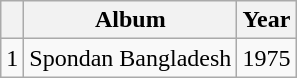<table class="wikitable sortable" style= "auto">
<tr>
<th></th>
<th>Album</th>
<th>Year</th>
</tr>
<tr>
<td>1</td>
<td>Spondan Bangladesh</td>
<td align="center">1975</td>
</tr>
</table>
